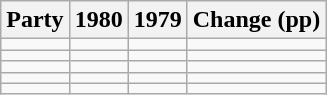<table class="wikitable" style="text-align:right;">
<tr>
<th>Party</th>
<th>1980</th>
<th>1979</th>
<th colspan="3">Change (pp)</th>
</tr>
<tr>
<td style="text-align:left;"></td>
<td></td>
<td></td>
<td></td>
</tr>
<tr>
<td style="text-align:left;"></td>
<td></td>
<td></td>
<td></td>
</tr>
<tr>
<td style="text-align:left;"></td>
<td></td>
<td></td>
<td></td>
</tr>
<tr>
<td style="text-align:left;"></td>
<td></td>
<td></td>
<td></td>
</tr>
<tr>
<td style="text-align:left;"></td>
<td></td>
<td></td>
<td></td>
</tr>
</table>
